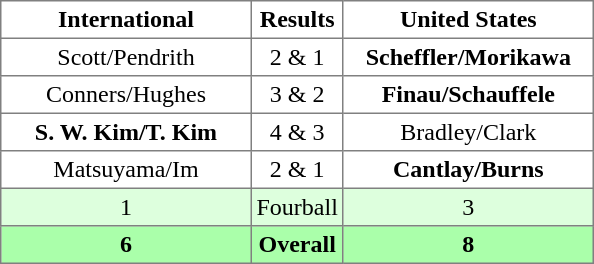<table border="1" cellpadding="3" style="border-collapse:collapse; text-align:center;">
<tr>
<th width="160">International</th>
<th>Results</th>
<th width="160">United States</th>
</tr>
<tr>
<td>Scott/Pendrith</td>
<td>2 & 1</td>
<td><strong>Scheffler/Morikawa</strong></td>
</tr>
<tr>
<td>Conners/Hughes</td>
<td>3 & 2</td>
<td><strong>Finau/Schauffele</strong></td>
</tr>
<tr>
<td><strong>S. W. Kim/T. Kim</strong></td>
<td>4 & 3</td>
<td>Bradley/Clark</td>
</tr>
<tr>
<td>Matsuyama/Im</td>
<td>2 & 1</td>
<td><strong>Cantlay/Burns</strong></td>
</tr>
<tr style="background:#ddffdd;">
<td>1</td>
<td>Fourball</td>
<td>3</td>
</tr>
<tr style="background:#aaffaa;">
<th>6</th>
<th>Overall</th>
<th>8</th>
</tr>
</table>
